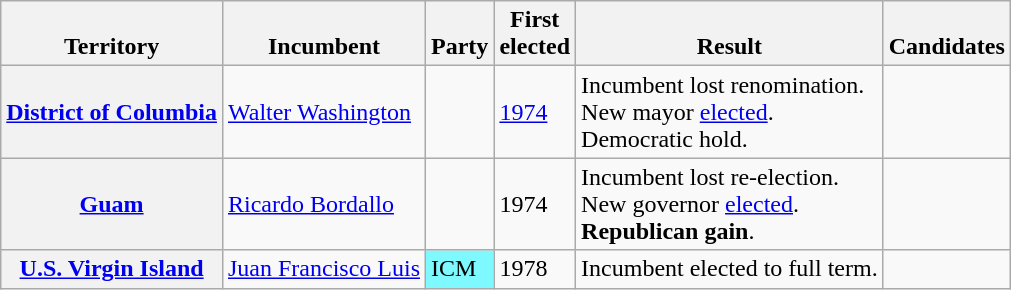<table class="wikitable sortable">
<tr valign=bottom>
<th>Territory</th>
<th>Incumbent</th>
<th>Party</th>
<th>First<br>elected</th>
<th>Result</th>
<th>Candidates</th>
</tr>
<tr>
<th><a href='#'>District of Columbia</a></th>
<td><a href='#'>Walter Washington</a></td>
<td></td>
<td><a href='#'>1974</a></td>
<td>Incumbent lost renomination.<br>New mayor <a href='#'>elected</a>.<br>Democratic hold.</td>
<td nowrap></td>
</tr>
<tr>
<th><a href='#'>Guam</a></th>
<td><a href='#'>Ricardo Bordallo</a></td>
<td></td>
<td>1974</td>
<td>Incumbent lost re-election. <br> New governor <a href='#'>elected</a>. <br> <strong>Republican gain</strong>.</td>
<td nowrap></td>
</tr>
<tr>
<th><a href='#'>U.S. Virgin Island</a></th>
<td><a href='#'>Juan Francisco Luis</a></td>
<td bgcolor="#7DF9FF">ICM</td>
<td>1978</td>
<td>Incumbent elected to full term.</td>
<td nowrap></td>
</tr>
</table>
